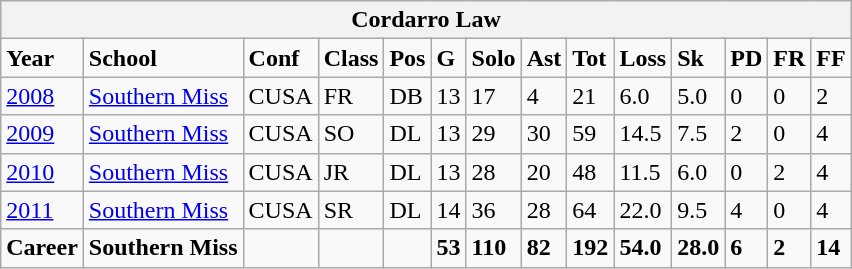<table class="wikitable">
<tr>
<th colspan="14" style="text-align: center; font-weight:bold;">Cordarro Law</th>
</tr>
<tr>
<td style="font-weight:bold;">Year</td>
<td style="font-weight:bold;">School</td>
<td style="font-weight:bold;">Conf</td>
<td style="font-weight:bold;">Class</td>
<td style="font-weight:bold;">Pos</td>
<td style="font-weight:bold;">G</td>
<td style="font-weight:bold;">Solo</td>
<td style="font-weight:bold;">Ast</td>
<td style="font-weight:bold;">Tot</td>
<td style="font-weight:bold;">Loss</td>
<td style="font-weight:bold;">Sk</td>
<td style="font-weight:bold;">PD</td>
<td style="font-weight:bold;">FR</td>
<td style="font-weight:bold;">FF</td>
</tr>
<tr>
<td><a href='#'>2008</a></td>
<td><a href='#'>Southern Miss</a></td>
<td>CUSA</td>
<td>FR</td>
<td>DB</td>
<td>13</td>
<td>17</td>
<td>4</td>
<td>21</td>
<td>6.0</td>
<td>5.0</td>
<td>0</td>
<td>0</td>
<td>2</td>
</tr>
<tr>
<td><a href='#'>2009</a></td>
<td><a href='#'>Southern Miss</a></td>
<td>CUSA</td>
<td>SO</td>
<td>DL</td>
<td>13</td>
<td>29</td>
<td>30</td>
<td>59</td>
<td>14.5</td>
<td>7.5</td>
<td>2</td>
<td>0</td>
<td>4</td>
</tr>
<tr>
<td><a href='#'>2010</a></td>
<td><a href='#'>Southern Miss</a></td>
<td>CUSA</td>
<td>JR</td>
<td>DL</td>
<td>13</td>
<td>28</td>
<td>20</td>
<td>48</td>
<td>11.5</td>
<td>6.0</td>
<td>0</td>
<td>2</td>
<td>4</td>
</tr>
<tr>
<td><a href='#'>2011</a></td>
<td><a href='#'>Southern Miss</a></td>
<td>CUSA</td>
<td>SR</td>
<td>DL</td>
<td>14</td>
<td>36</td>
<td>28</td>
<td>64</td>
<td>22.0</td>
<td>9.5</td>
<td>4</td>
<td>0</td>
<td>4</td>
</tr>
<tr>
<td style="font-weight:bold;">Career</td>
<td style="font-weight:bold;">Southern Miss</td>
<td style="font-weight:bold;"></td>
<td style="font-weight:bold;"></td>
<td style="font-weight:bold;"></td>
<td style="font-weight:bold;">53</td>
<td style="font-weight:bold;">110</td>
<td style="font-weight:bold;">82</td>
<td style="font-weight:bold;">192</td>
<td style="font-weight:bold;">54.0</td>
<td style="font-weight:bold;">28.0</td>
<td style="font-weight:bold;">6</td>
<td style="font-weight:bold;">2</td>
<td style="font-weight:bold;">14</td>
</tr>
</table>
